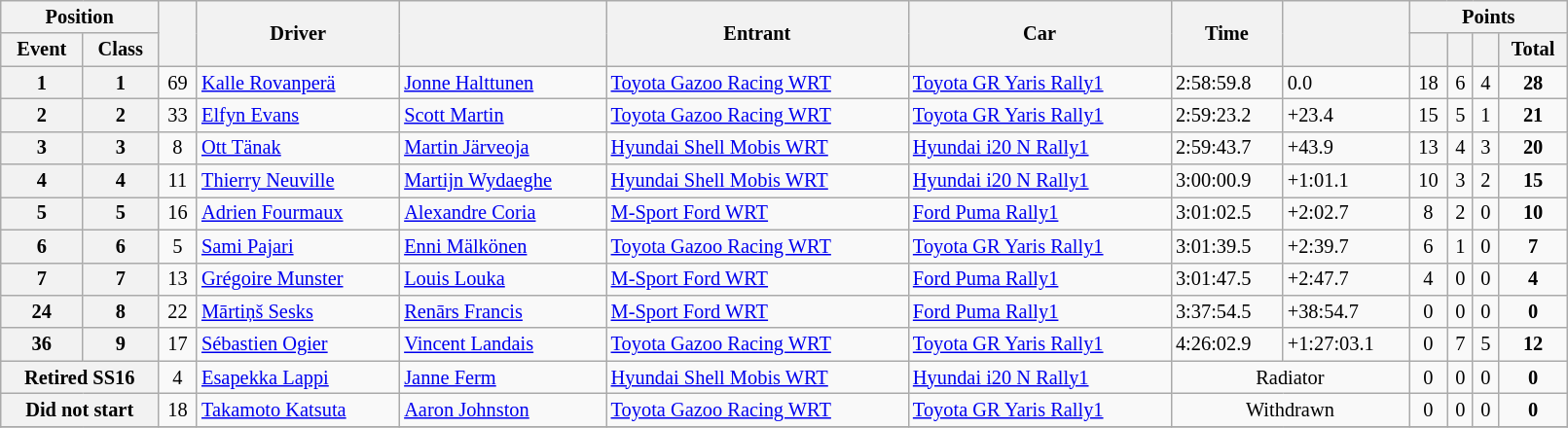<table class="wikitable" width=85% style="font-size:85%">
<tr>
<th colspan="2">Position</th>
<th rowspan="2"></th>
<th rowspan="2">Driver</th>
<th rowspan="2"></th>
<th rowspan="2">Entrant</th>
<th rowspan="2">Car</th>
<th rowspan="2">Time</th>
<th rowspan="2"></th>
<th colspan="4">Points</th>
</tr>
<tr>
<th>Event</th>
<th>Class</th>
<th></th>
<th></th>
<th><a href='#'></a></th>
<th>Total</th>
</tr>
<tr>
<th>1</th>
<th>1</th>
<td align="center">69</td>
<td><a href='#'>Kalle Rovanperä</a></td>
<td><a href='#'>Jonne Halttunen</a></td>
<td><a href='#'>Toyota Gazoo Racing WRT</a></td>
<td><a href='#'>Toyota GR Yaris Rally1</a></td>
<td>2:58:59.8</td>
<td>0.0</td>
<td align="center">18</td>
<td align="center">6</td>
<td align="center">4</td>
<td align="center"><strong>28</strong></td>
</tr>
<tr>
<th>2</th>
<th>2</th>
<td align="center">33</td>
<td><a href='#'>Elfyn Evans</a></td>
<td><a href='#'>Scott Martin</a></td>
<td><a href='#'>Toyota Gazoo Racing WRT</a></td>
<td><a href='#'>Toyota GR Yaris Rally1</a></td>
<td>2:59:23.2</td>
<td>+23.4</td>
<td align="center">15</td>
<td align="center">5</td>
<td align="center">1</td>
<td align="center"><strong>21</strong></td>
</tr>
<tr>
<th>3</th>
<th>3</th>
<td align="center">8</td>
<td><a href='#'>Ott Tänak</a></td>
<td><a href='#'>Martin Järveoja</a></td>
<td><a href='#'>Hyundai Shell Mobis WRT</a></td>
<td><a href='#'>Hyundai i20 N Rally1</a></td>
<td>2:59:43.7</td>
<td>+43.9</td>
<td align="center">13</td>
<td align="center">4</td>
<td align="center">3</td>
<td align="center"><strong>20</strong></td>
</tr>
<tr>
<th>4</th>
<th>4</th>
<td align="center">11</td>
<td><a href='#'>Thierry Neuville</a></td>
<td><a href='#'>Martijn Wydaeghe</a></td>
<td><a href='#'>Hyundai Shell Mobis WRT</a></td>
<td><a href='#'>Hyundai i20 N Rally1</a></td>
<td>3:00:00.9</td>
<td>+1:01.1</td>
<td align="center">10</td>
<td align="center">3</td>
<td align="center">2</td>
<td align="center"><strong>15</strong></td>
</tr>
<tr>
<th>5</th>
<th>5</th>
<td align="center">16</td>
<td><a href='#'>Adrien Fourmaux</a></td>
<td><a href='#'>Alexandre Coria</a></td>
<td><a href='#'>M-Sport Ford WRT</a></td>
<td><a href='#'>Ford Puma Rally1</a></td>
<td>3:01:02.5</td>
<td>+2:02.7</td>
<td align="center">8</td>
<td align="center">2</td>
<td align="center">0</td>
<td align="center"><strong>10</strong></td>
</tr>
<tr>
<th>6</th>
<th>6</th>
<td align="center">5</td>
<td><a href='#'>Sami Pajari</a></td>
<td><a href='#'>Enni Mälkönen</a></td>
<td><a href='#'>Toyota Gazoo Racing WRT</a></td>
<td><a href='#'>Toyota GR Yaris Rally1</a></td>
<td>3:01:39.5</td>
<td>+2:39.7</td>
<td align="center">6</td>
<td align="center">1</td>
<td align="center">0</td>
<td align="center"><strong>7</strong></td>
</tr>
<tr>
<th>7</th>
<th>7</th>
<td align="center">13</td>
<td><a href='#'>Grégoire Munster</a></td>
<td><a href='#'>Louis Louka</a></td>
<td><a href='#'>M-Sport Ford WRT</a></td>
<td><a href='#'>Ford Puma Rally1</a></td>
<td>3:01:47.5</td>
<td>+2:47.7</td>
<td align="center">4</td>
<td align="center">0</td>
<td align="center">0</td>
<td align="center"><strong>4</strong></td>
</tr>
<tr>
<th>24</th>
<th>8</th>
<td align="center">22</td>
<td><a href='#'>Mārtiņš Sesks</a></td>
<td><a href='#'>Renārs Francis</a></td>
<td><a href='#'>M-Sport Ford WRT</a></td>
<td><a href='#'>Ford Puma Rally1</a></td>
<td>3:37:54.5</td>
<td>+38:54.7</td>
<td align="center">0</td>
<td align="center">0</td>
<td align="center">0</td>
<td align="center"><strong>0</strong></td>
</tr>
<tr>
<th>36</th>
<th>9</th>
<td align="center">17</td>
<td><a href='#'>Sébastien Ogier</a></td>
<td><a href='#'>Vincent Landais</a></td>
<td><a href='#'>Toyota Gazoo Racing WRT</a></td>
<td><a href='#'>Toyota GR Yaris Rally1</a></td>
<td>4:26:02.9</td>
<td>+1:27:03.1</td>
<td align="center">0</td>
<td align="center">7</td>
<td align="center">5</td>
<td align="center"><strong>12</strong></td>
</tr>
<tr>
<th colspan="2">Retired SS16</th>
<td align="center">4</td>
<td><a href='#'>Esapekka Lappi</a></td>
<td><a href='#'>Janne Ferm</a></td>
<td><a href='#'>Hyundai Shell Mobis WRT</a></td>
<td><a href='#'>Hyundai i20 N Rally1</a></td>
<td align="center" colspan="2">Radiator</td>
<td align="center">0</td>
<td align="center">0</td>
<td align="center">0</td>
<td align="center"><strong>0</strong></td>
</tr>
<tr>
<th colspan="2">Did not start</th>
<td align="center">18</td>
<td><a href='#'>Takamoto Katsuta</a></td>
<td><a href='#'>Aaron Johnston</a></td>
<td><a href='#'>Toyota Gazoo Racing WRT</a></td>
<td><a href='#'>Toyota GR Yaris Rally1</a></td>
<td align="center" colspan="2">Withdrawn</td>
<td align="center">0</td>
<td align="center">0</td>
<td align="center">0</td>
<td align="center"><strong>0</strong></td>
</tr>
<tr>
</tr>
</table>
